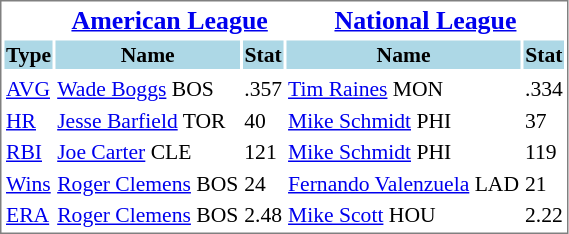<table cellpadding="1" style="width:auto;font-size: 90%; border: 1px solid gray;">
<tr align="center" style="font-size: larger;">
<td> </td>
<th colspan=2><a href='#'>American League</a></th>
<th colspan=2><a href='#'>National League</a></th>
</tr>
<tr style="background:lightblue;">
<th>Type</th>
<th>Name</th>
<th>Stat</th>
<th>Name</th>
<th>Stat</th>
</tr>
<tr align="center" style="vertical-align: middle;" style="background:lightblue;">
</tr>
<tr>
<td><a href='#'>AVG</a></td>
<td><a href='#'>Wade Boggs</a> BOS</td>
<td>.357</td>
<td><a href='#'>Tim Raines</a> MON</td>
<td>.334</td>
</tr>
<tr>
<td><a href='#'>HR</a></td>
<td><a href='#'>Jesse Barfield</a> TOR</td>
<td>40</td>
<td><a href='#'>Mike Schmidt</a> PHI</td>
<td>37</td>
</tr>
<tr>
<td><a href='#'>RBI</a></td>
<td><a href='#'>Joe Carter</a> CLE</td>
<td>121</td>
<td><a href='#'>Mike Schmidt</a> PHI</td>
<td>119</td>
</tr>
<tr>
<td><a href='#'>Wins</a></td>
<td><a href='#'>Roger Clemens</a> BOS</td>
<td>24</td>
<td><a href='#'>Fernando Valenzuela</a> LAD</td>
<td>21</td>
</tr>
<tr>
<td><a href='#'>ERA</a></td>
<td><a href='#'>Roger Clemens</a> BOS</td>
<td>2.48</td>
<td><a href='#'>Mike Scott</a> HOU</td>
<td>2.22</td>
</tr>
</table>
